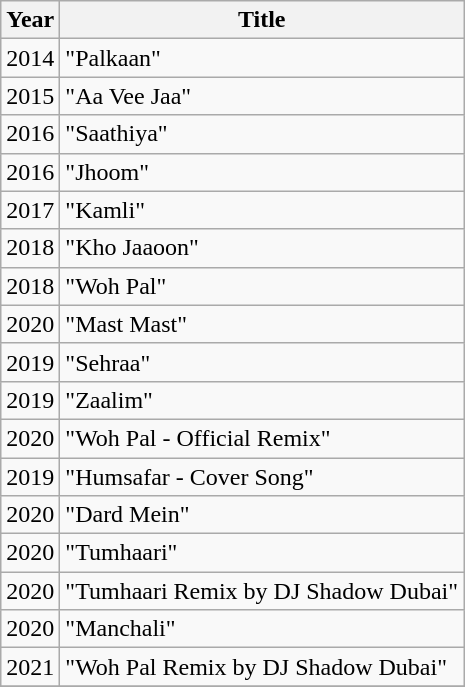<table class="wikitable">
<tr>
<th>Year</th>
<th>Title</th>
</tr>
<tr>
<td>2014</td>
<td>"Palkaan"</td>
</tr>
<tr>
<td>2015</td>
<td>"Aa Vee Jaa"</td>
</tr>
<tr>
<td>2016</td>
<td>"Saathiya"</td>
</tr>
<tr>
<td>2016</td>
<td>"Jhoom"</td>
</tr>
<tr>
<td>2017</td>
<td>"Kamli"</td>
</tr>
<tr>
<td>2018</td>
<td>"Kho Jaaoon"</td>
</tr>
<tr>
<td>2018</td>
<td>"Woh Pal"</td>
</tr>
<tr>
<td>2020</td>
<td>"Mast Mast"</td>
</tr>
<tr>
<td>2019</td>
<td>"Sehraa"</td>
</tr>
<tr>
<td>2019</td>
<td>"Zaalim"</td>
</tr>
<tr>
<td>2020</td>
<td>"Woh Pal - Official Remix"</td>
</tr>
<tr>
<td>2019</td>
<td>"Humsafar - Cover Song"</td>
</tr>
<tr>
<td>2020</td>
<td>"Dard Mein"</td>
</tr>
<tr>
<td>2020</td>
<td>"Tumhaari"</td>
</tr>
<tr>
<td>2020</td>
<td>"Tumhaari Remix by DJ Shadow Dubai"</td>
</tr>
<tr>
<td>2020</td>
<td>"Manchali"</td>
</tr>
<tr>
<td>2021</td>
<td>"Woh Pal Remix by DJ Shadow Dubai"</td>
</tr>
<tr>
</tr>
</table>
